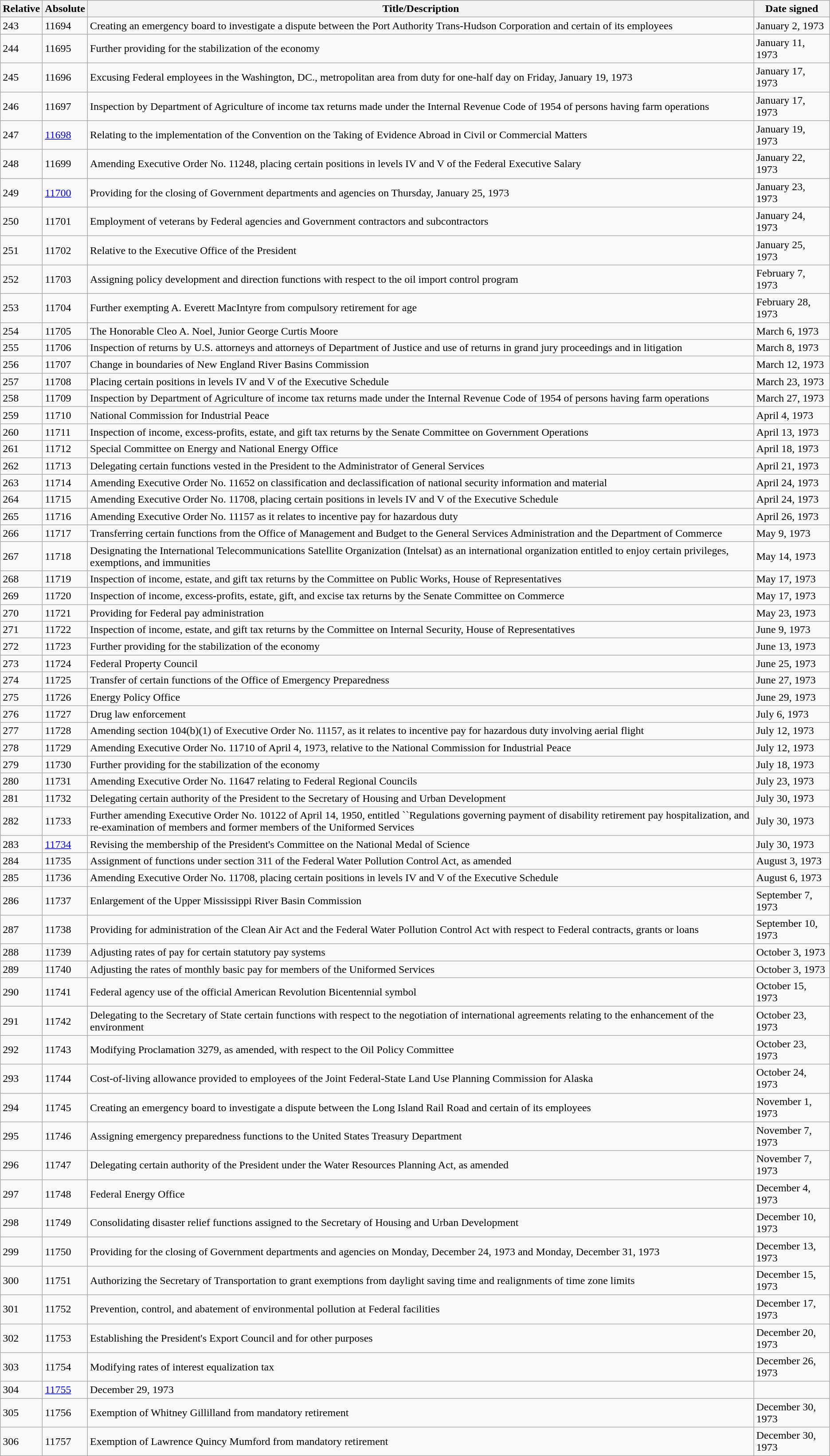<table class="wikitable">
<tr>
<th>Relative </th>
<th>Absolute </th>
<th>Title/Description</th>
<th>Date signed</th>
</tr>
<tr>
<td>243</td>
<td>11694</td>
<td>Creating an emergency board to investigate a dispute between the Port Authority Trans-Hudson Corporation and certain of its employees</td>
<td>January 2, 1973</td>
</tr>
<tr>
<td>244</td>
<td>11695</td>
<td>Further providing for the stabilization of the economy</td>
<td>January 11, 1973</td>
</tr>
<tr>
<td>245</td>
<td>11696</td>
<td>Excusing Federal employees in the Washington, DC., metropolitan area from duty for one-half day on Friday, January 19, 1973</td>
<td>January 17, 1973</td>
</tr>
<tr>
<td>246</td>
<td>11697</td>
<td>Inspection by Department of Agriculture of income tax returns made under the Internal Revenue Code of 1954 of persons having farm operations</td>
<td>January 17, 1973</td>
</tr>
<tr>
<td>247</td>
<td><a href='#'>11698</a></td>
<td>Relating to the implementation of the Convention on the Taking of Evidence Abroad in Civil or Commercial Matters</td>
<td>January 19, 1973</td>
</tr>
<tr>
<td>248</td>
<td>11699</td>
<td>Amending Executive Order No. 11248, placing certain positions in levels IV and V of the Federal Executive Salary</td>
<td>January 22, 1973</td>
</tr>
<tr>
<td>249</td>
<td><a href='#'>11700</a></td>
<td>Providing for the closing of Government departments and agencies on Thursday, January 25, 1973</td>
<td>January 23, 1973</td>
</tr>
<tr>
<td>250</td>
<td>11701</td>
<td>Employment of veterans by Federal agencies and Government contractors and subcontractors</td>
<td>January 24, 1973</td>
</tr>
<tr>
<td>251</td>
<td>11702</td>
<td>Relative to the Executive Office of the President</td>
<td>January 25, 1973</td>
</tr>
<tr>
<td>252</td>
<td>11703</td>
<td>Assigning policy development and direction functions with respect to the oil import control program</td>
<td>February 7, 1973</td>
</tr>
<tr>
<td>253</td>
<td>11704</td>
<td>Further exempting A. Everett MacIntyre from compulsory retirement for age</td>
<td>February 28, 1973</td>
</tr>
<tr>
<td>254</td>
<td>11705</td>
<td>The Honorable Cleo A. Noel, Junior George Curtis Moore</td>
<td>March 6, 1973</td>
</tr>
<tr>
<td>255</td>
<td>11706</td>
<td>Inspection of returns by U.S. attorneys and attorneys of Department of Justice and use of returns in grand jury proceedings and in litigation</td>
<td>March 8, 1973</td>
</tr>
<tr>
<td>256</td>
<td>11707</td>
<td>Change in boundaries of New England River Basins Commission</td>
<td>March 12, 1973</td>
</tr>
<tr>
<td>257</td>
<td>11708</td>
<td>Placing certain positions in levels IV and V of the Executive Schedule</td>
<td>March 23, 1973</td>
</tr>
<tr>
<td>258</td>
<td>11709</td>
<td>Inspection by Department of Agriculture of income tax returns made under the Internal Revenue Code of 1954 of persons having farm operations</td>
<td>March 27, 1973</td>
</tr>
<tr>
<td>259</td>
<td>11710</td>
<td>National Commission for Industrial Peace</td>
<td>April 4, 1973</td>
</tr>
<tr>
<td>260</td>
<td>11711</td>
<td>Inspection of income, excess-profits, estate, and gift tax returns by the Senate Committee on Government Operations</td>
<td>April 13, 1973</td>
</tr>
<tr>
<td>261</td>
<td>11712</td>
<td>Special Committee on Energy and National Energy Office</td>
<td>April 18, 1973</td>
</tr>
<tr>
<td>262</td>
<td>11713</td>
<td>Delegating certain functions vested in the President to the Administrator of General Services</td>
<td>April 21, 1973</td>
</tr>
<tr>
<td>263</td>
<td>11714</td>
<td>Amending Executive Order No. 11652 on classification and declassification of national security information and material</td>
<td>April 24, 1973</td>
</tr>
<tr>
<td>264</td>
<td>11715</td>
<td>Amending Executive Order No. 11708, placing certain positions in levels IV and V of the Executive Schedule</td>
<td>April 24, 1973</td>
</tr>
<tr>
<td>265</td>
<td>11716</td>
<td>Amending Executive Order No. 11157 as it relates to incentive pay for hazardous duty</td>
<td>April 26, 1973</td>
</tr>
<tr>
<td>266</td>
<td>11717</td>
<td>Transferring certain functions from the Office of Management and Budget to the General Services Administration and the Department of Commerce</td>
<td>May 9, 1973</td>
</tr>
<tr>
<td>267</td>
<td>11718</td>
<td>Designating the International Telecommunications Satellite Organization (Intelsat) as an international organization entitled to enjoy certain privileges, exemptions, and immunities</td>
<td>May 14, 1973</td>
</tr>
<tr>
<td>268</td>
<td>11719</td>
<td>Inspection of income, estate, and gift tax returns by the Committee on Public Works, House of Representatives</td>
<td>May 17, 1973</td>
</tr>
<tr>
<td>269</td>
<td>11720</td>
<td>Inspection of income, excess-profits, estate, gift, and excise tax returns by the Senate Committee on Commerce</td>
<td>May 17, 1973</td>
</tr>
<tr>
<td>270</td>
<td>11721</td>
<td>Providing for Federal pay administration</td>
<td>May 23, 1973</td>
</tr>
<tr>
<td>271</td>
<td>11722</td>
<td>Inspection of income, estate, and gift tax returns by the Committee on Internal Security, House of Representatives</td>
<td>June 9, 1973</td>
</tr>
<tr>
<td>272</td>
<td>11723</td>
<td>Further providing for the stabilization of the economy</td>
<td>June 13, 1973</td>
</tr>
<tr>
<td>273</td>
<td>11724</td>
<td>Federal Property Council</td>
<td>June 25, 1973</td>
</tr>
<tr>
<td>274</td>
<td>11725</td>
<td>Transfer of certain functions of the Office of Emergency Preparedness</td>
<td>June 27, 1973</td>
</tr>
<tr>
<td>275</td>
<td>11726</td>
<td>Energy Policy Office</td>
<td>June 29, 1973</td>
</tr>
<tr>
<td>276</td>
<td>11727</td>
<td>Drug law enforcement</td>
<td>July 6, 1973</td>
</tr>
<tr>
<td>277</td>
<td>11728</td>
<td>Amending section 104(b)(1) of Executive Order No. 11157, as it relates to incentive pay for hazardous duty involving aerial flight</td>
<td>July 12, 1973</td>
</tr>
<tr>
<td>278</td>
<td>11729</td>
<td>Amending Executive Order No. 11710 of April 4, 1973, relative to the National Commission for Industrial Peace</td>
<td>July 12, 1973</td>
</tr>
<tr>
<td>279</td>
<td>11730</td>
<td>Further providing for the stabilization of the economy</td>
<td>July 18, 1973</td>
</tr>
<tr>
<td>280</td>
<td>11731</td>
<td>Amending Executive Order No. 11647 relating to Federal Regional Councils</td>
<td>July 23, 1973</td>
</tr>
<tr>
<td>281</td>
<td>11732</td>
<td>Delegating certain authority of the President to the Secretary of Housing and Urban Development</td>
<td>July 30, 1973</td>
</tr>
<tr>
<td>282</td>
<td>11733</td>
<td>Further amending Executive Order No. 10122 of April 14, 1950, entitled ``Regulations governing payment of disability retirement pay hospitalization, and re-examination of members and former members of the Uniformed Services</td>
<td>July 30, 1973</td>
</tr>
<tr>
<td>283</td>
<td><a href='#'>11734</a></td>
<td>Revising the membership of the President's Committee on the National Medal of Science</td>
<td>July 30, 1973</td>
</tr>
<tr>
<td>284</td>
<td>11735</td>
<td>Assignment of functions under section 311 of the Federal Water Pollution Control Act, as amended</td>
<td>August 3, 1973</td>
</tr>
<tr>
<td>285</td>
<td>11736</td>
<td>Amending Executive Order No. 11708, placing certain positions in levels IV and V of the Executive Schedule</td>
<td>August 6, 1973</td>
</tr>
<tr>
<td>286</td>
<td>11737</td>
<td>Enlargement of the Upper Mississippi River Basin Commission</td>
<td>September 7, 1973</td>
</tr>
<tr>
<td>287</td>
<td>11738</td>
<td>Providing for administration of the Clean Air Act and the Federal Water Pollution Control Act with respect to Federal contracts, grants or loans</td>
<td>September 10, 1973</td>
</tr>
<tr>
<td>288</td>
<td>11739</td>
<td>Adjusting rates of pay for certain statutory pay systems</td>
<td>October 3, 1973</td>
</tr>
<tr>
<td>289</td>
<td>11740</td>
<td>Adjusting the rates of monthly basic pay for members of the Uniformed Services</td>
<td>October 3, 1973</td>
</tr>
<tr>
<td>290</td>
<td>11741</td>
<td>Federal agency use of the official American Revolution Bicentennial symbol</td>
<td>October 15, 1973</td>
</tr>
<tr>
<td>291</td>
<td>11742</td>
<td>Delegating to the Secretary of State certain functions with respect to the negotiation of international agreements relating to the enhancement of the environment</td>
<td>October 23, 1973</td>
</tr>
<tr>
<td>292</td>
<td>11743</td>
<td>Modifying Proclamation 3279, as amended, with respect to the Oil Policy Committee</td>
<td>October 23, 1973</td>
</tr>
<tr>
<td>293</td>
<td>11744</td>
<td>Cost-of-living allowance provided to employees of the Joint Federal-State Land Use Planning Commission for Alaska</td>
<td>October 24, 1973</td>
</tr>
<tr>
<td>294</td>
<td>11745</td>
<td>Creating an emergency board to investigate a dispute between the Long Island Rail Road and certain of its employees</td>
<td>November 1, 1973</td>
</tr>
<tr>
<td>295</td>
<td>11746</td>
<td>Assigning emergency preparedness functions to the United States Treasury Department</td>
<td>November 7, 1973</td>
</tr>
<tr>
<td>296</td>
<td>11747</td>
<td>Delegating certain authority of the President under the Water Resources Planning Act, as amended</td>
<td>November 7, 1973</td>
</tr>
<tr>
<td>297</td>
<td>11748</td>
<td>Federal Energy Office</td>
<td>December 4, 1973</td>
</tr>
<tr>
<td>298</td>
<td>11749</td>
<td>Consolidating disaster relief functions assigned to the Secretary of Housing and Urban Development</td>
<td>December 10, 1973</td>
</tr>
<tr>
<td>299</td>
<td>11750</td>
<td>Providing for the closing of Government departments and agencies on Monday, December 24, 1973 and Monday, December 31, 1973</td>
<td>December 13, 1973</td>
</tr>
<tr>
<td>300</td>
<td>11751</td>
<td>Authorizing the Secretary of Transportation to grant exemptions from daylight saving time and realignments of time zone limits</td>
<td>December 15, 1973</td>
</tr>
<tr>
<td>301</td>
<td>11752</td>
<td>Prevention, control, and abatement of environmental pollution at Federal facilities</td>
<td>December 17, 1973</td>
</tr>
<tr>
<td>302</td>
<td>11753</td>
<td>Establishing the President's Export Council and for other purposes</td>
<td>December 20, 1973</td>
</tr>
<tr>
<td>303</td>
<td>11754</td>
<td>Modifying rates of interest equalization tax</td>
<td>December 26, 1973</td>
</tr>
<tr>
<td>304</td>
<td><a href='#'>11755</a></td>
<td>December 29, 1973</td>
</tr>
<tr>
<td>305</td>
<td>11756</td>
<td>Exemption of Whitney Gillilland from mandatory retirement</td>
<td>December 30, 1973</td>
</tr>
<tr>
<td>306</td>
<td>11757</td>
<td>Exemption of Lawrence Quincy Mumford from mandatory retirement</td>
<td>December 30, 1973</td>
</tr>
</table>
